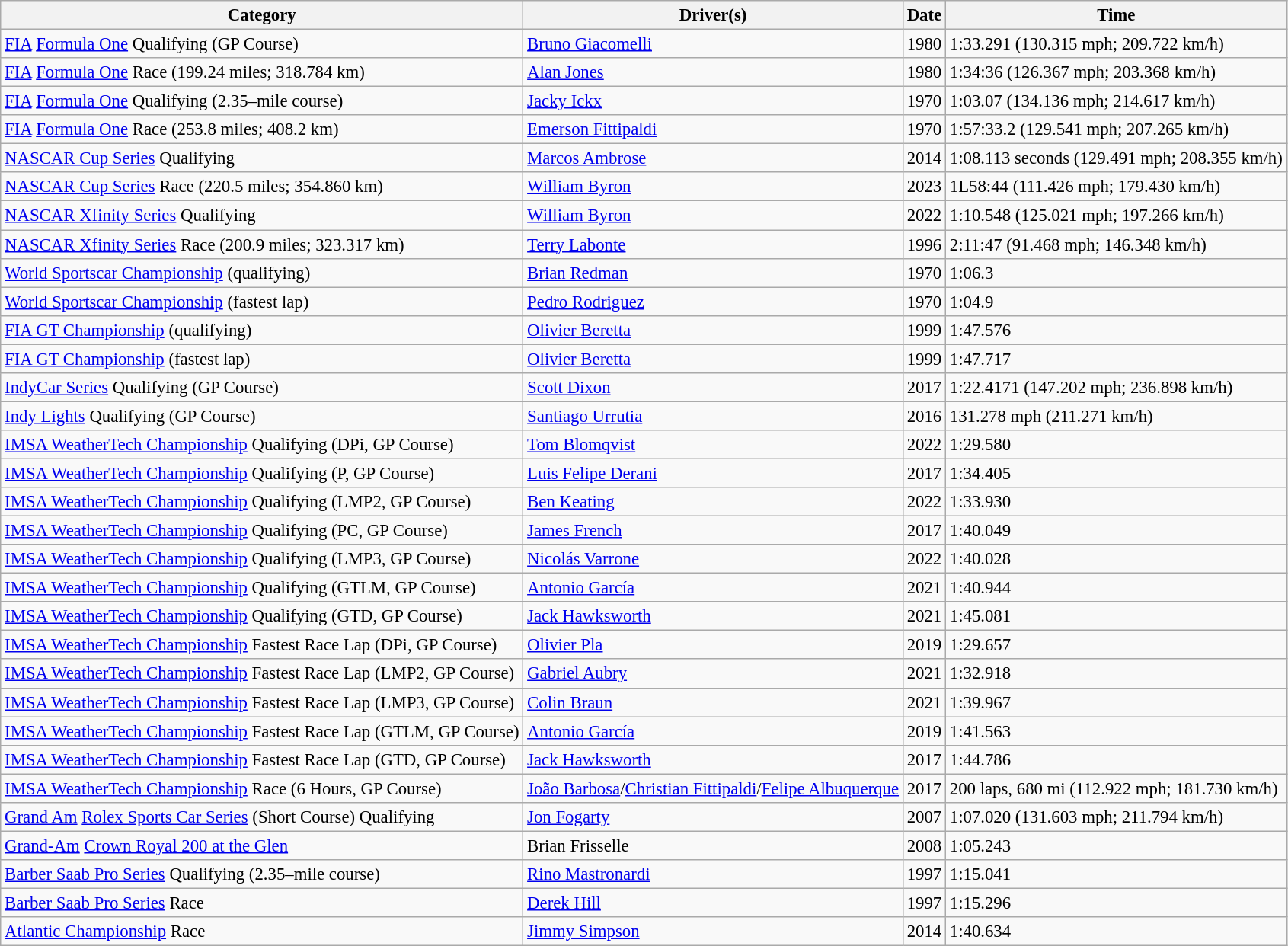<table class="wikitable sortable" style="font-size:95%;">
<tr>
<th>Category</th>
<th>Driver(s)</th>
<th>Date</th>
<th>Time</th>
</tr>
<tr>
<td><a href='#'>FIA</a> <a href='#'>Formula One</a> Qualifying (GP Course)</td>
<td><a href='#'>Bruno Giacomelli</a></td>
<td>1980</td>
<td>1:33.291 (130.315 mph; 209.722 km/h)</td>
</tr>
<tr>
<td><a href='#'>FIA</a> <a href='#'>Formula One</a> Race (199.24 miles; 318.784 km)</td>
<td><a href='#'>Alan Jones</a></td>
<td>1980</td>
<td>1:34:36 (126.367 mph; 203.368 km/h)</td>
</tr>
<tr>
<td><a href='#'>FIA</a> <a href='#'>Formula One</a> Qualifying (2.35–mile course)</td>
<td><a href='#'>Jacky Ickx</a></td>
<td>1970</td>
<td>1:03.07 (134.136 mph; 214.617 km/h)</td>
</tr>
<tr>
<td><a href='#'>FIA</a> <a href='#'>Formula One</a> Race (253.8 miles; 408.2 km)</td>
<td><a href='#'>Emerson Fittipaldi</a></td>
<td>1970</td>
<td>1:57:33.2 (129.541 mph; 207.265 km/h)</td>
</tr>
<tr>
<td><a href='#'>NASCAR Cup Series</a> Qualifying</td>
<td><a href='#'>Marcos Ambrose</a></td>
<td>2014</td>
<td>1:08.113 seconds (129.491 mph; 208.355 km/h)</td>
</tr>
<tr>
<td><a href='#'>NASCAR Cup Series</a> Race (220.5 miles; 354.860 km)</td>
<td><a href='#'>William Byron</a></td>
<td>2023</td>
<td>1L58:44 (111.426 mph; 179.430 km/h)</td>
</tr>
<tr>
<td><a href='#'>NASCAR Xfinity Series</a> Qualifying</td>
<td><a href='#'>William Byron</a></td>
<td>2022</td>
<td>1:10.548 (125.021 mph; 197.266 km/h)</td>
</tr>
<tr>
<td><a href='#'>NASCAR Xfinity Series</a> Race (200.9 miles; 323.317 km)</td>
<td><a href='#'>Terry Labonte</a></td>
<td>1996</td>
<td>2:11:47 (91.468 mph; 146.348 km/h)</td>
</tr>
<tr>
<td><a href='#'>World Sportscar Championship</a> (qualifying)</td>
<td><a href='#'>Brian Redman</a></td>
<td>1970</td>
<td>1:06.3</td>
</tr>
<tr>
<td><a href='#'>World Sportscar Championship</a> (fastest lap)</td>
<td><a href='#'>Pedro Rodriguez</a></td>
<td>1970</td>
<td>1:04.9</td>
</tr>
<tr>
<td><a href='#'>FIA GT Championship</a> (qualifying)</td>
<td><a href='#'>Olivier Beretta</a></td>
<td>1999</td>
<td>1:47.576</td>
</tr>
<tr>
<td><a href='#'>FIA GT Championship</a> (fastest lap)</td>
<td><a href='#'>Olivier Beretta</a></td>
<td>1999</td>
<td>1:47.717</td>
</tr>
<tr>
<td><a href='#'>IndyCar Series</a> Qualifying (GP Course)</td>
<td><a href='#'>Scott Dixon</a></td>
<td>2017</td>
<td>1:22.4171 (147.202 mph; 236.898 km/h)</td>
</tr>
<tr>
<td><a href='#'>Indy Lights</a> Qualifying (GP Course)</td>
<td><a href='#'>Santiago Urrutia</a></td>
<td>2016</td>
<td>131.278 mph (211.271 km/h)</td>
</tr>
<tr>
<td><a href='#'>IMSA WeatherTech Championship</a> Qualifying (DPi, GP Course)</td>
<td><a href='#'>Tom Blomqvist</a></td>
<td>2022</td>
<td>1:29.580</td>
</tr>
<tr>
<td><a href='#'>IMSA WeatherTech Championship</a> Qualifying (P, GP Course)</td>
<td><a href='#'>Luis Felipe Derani</a></td>
<td>2017</td>
<td>1:34.405</td>
</tr>
<tr>
<td><a href='#'>IMSA WeatherTech Championship</a> Qualifying (LMP2, GP Course)</td>
<td><a href='#'>Ben Keating</a></td>
<td>2022</td>
<td>1:33.930</td>
</tr>
<tr>
<td><a href='#'>IMSA WeatherTech Championship</a> Qualifying (PC, GP Course)</td>
<td><a href='#'>James French</a></td>
<td>2017</td>
<td>1:40.049</td>
</tr>
<tr>
<td><a href='#'>IMSA WeatherTech Championship</a> Qualifying (LMP3, GP Course)</td>
<td><a href='#'>Nicolás Varrone</a></td>
<td>2022</td>
<td>1:40.028</td>
</tr>
<tr>
<td><a href='#'>IMSA WeatherTech Championship</a> Qualifying (GTLM, GP Course)</td>
<td><a href='#'>Antonio García</a></td>
<td>2021</td>
<td>1:40.944</td>
</tr>
<tr>
<td><a href='#'>IMSA WeatherTech Championship</a> Qualifying (GTD, GP Course)</td>
<td><a href='#'>Jack Hawksworth</a></td>
<td>2021</td>
<td>1:45.081</td>
</tr>
<tr>
<td><a href='#'>IMSA WeatherTech Championship</a> Fastest Race Lap (DPi, GP Course)</td>
<td><a href='#'>Olivier Pla</a></td>
<td>2019</td>
<td>1:29.657</td>
</tr>
<tr>
<td><a href='#'>IMSA WeatherTech Championship</a> Fastest Race Lap (LMP2, GP Course)</td>
<td><a href='#'>Gabriel Aubry</a></td>
<td>2021</td>
<td>1:32.918</td>
</tr>
<tr>
<td><a href='#'>IMSA WeatherTech Championship</a> Fastest Race Lap (LMP3, GP Course)</td>
<td><a href='#'>Colin Braun</a></td>
<td>2021</td>
<td>1:39.967</td>
</tr>
<tr>
<td><a href='#'>IMSA WeatherTech Championship</a> Fastest Race Lap (GTLM, GP Course)</td>
<td><a href='#'>Antonio García</a></td>
<td>2019</td>
<td>1:41.563</td>
</tr>
<tr>
<td><a href='#'>IMSA WeatherTech Championship</a> Fastest Race Lap (GTD, GP Course)</td>
<td><a href='#'>Jack Hawksworth</a></td>
<td>2017</td>
<td>1:44.786</td>
</tr>
<tr>
<td><a href='#'>IMSA WeatherTech Championship</a> Race (6 Hours, GP Course)</td>
<td><a href='#'>João Barbosa</a>/<a href='#'>Christian Fittipaldi</a>/<a href='#'>Felipe Albuquerque</a></td>
<td>2017</td>
<td>200 laps, 680 mi (112.922 mph; 181.730 km/h)</td>
</tr>
<tr>
<td><a href='#'>Grand Am</a> <a href='#'>Rolex Sports Car Series</a> (Short Course) Qualifying</td>
<td><a href='#'>Jon Fogarty</a></td>
<td>2007</td>
<td>1:07.020 (131.603 mph; 211.794 km/h)</td>
</tr>
<tr>
<td><a href='#'>Grand-Am</a> <a href='#'>Crown Royal 200 at the Glen</a></td>
<td>Brian Frisselle</td>
<td>2008</td>
<td>1:05.243</td>
</tr>
<tr>
<td><a href='#'>Barber Saab Pro Series</a> Qualifying (2.35–mile course)</td>
<td><a href='#'>Rino Mastronardi</a></td>
<td>1997</td>
<td>1:15.041</td>
</tr>
<tr>
<td><a href='#'>Barber Saab Pro Series</a> Race</td>
<td><a href='#'>Derek Hill</a></td>
<td>1997</td>
<td>1:15.296</td>
</tr>
<tr>
<td><a href='#'>Atlantic Championship</a> Race</td>
<td><a href='#'>Jimmy Simpson</a></td>
<td>2014</td>
<td>1:40.634</td>
</tr>
</table>
